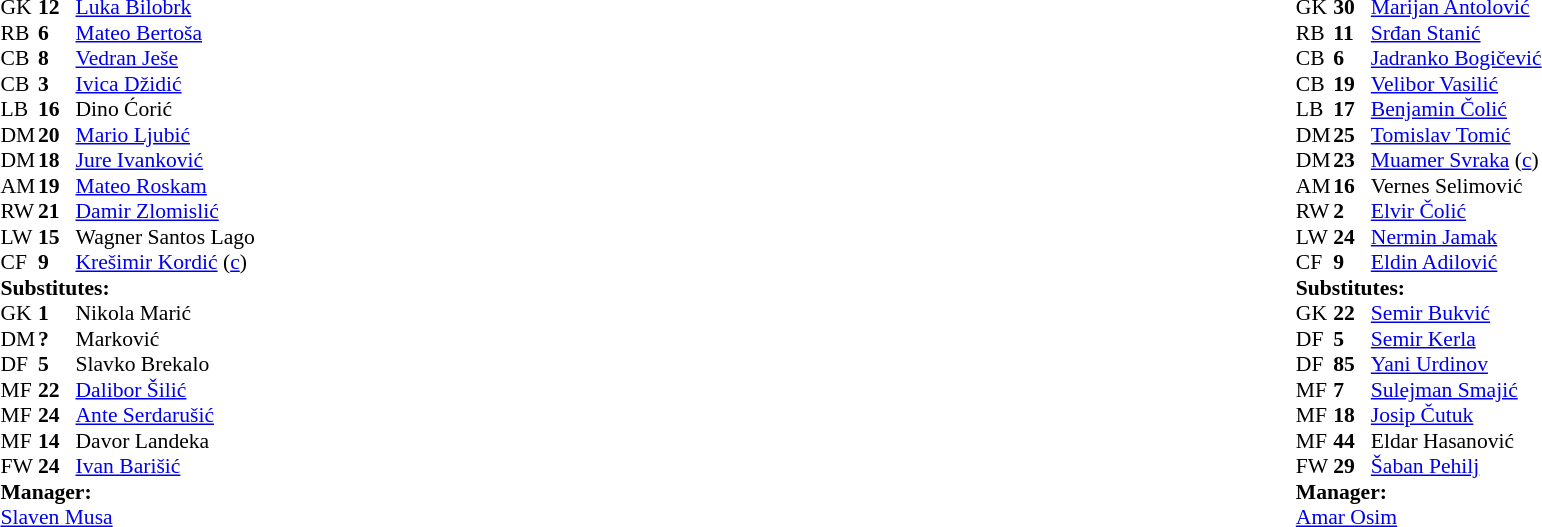<table style="width:100%;">
<tr>
<td style="vertical-align:top; width:50%;"><br><table style="font-size: 90%" cellspacing="0" cellpadding="0">
<tr>
<td colspan="4"></td>
</tr>
<tr>
<th width="25"></th>
<th width="25"></th>
</tr>
<tr>
<td>GK</td>
<td><strong>12</strong></td>
<td> <a href='#'>Luka Bilobrk</a></td>
</tr>
<tr>
<td>RB</td>
<td><strong>6</strong></td>
<td> <a href='#'>Mateo Bertoša</a></td>
<td></td>
</tr>
<tr>
<td>CB</td>
<td><strong>8</strong></td>
<td> <a href='#'>Vedran Ješe</a></td>
</tr>
<tr>
<td>CB</td>
<td><strong>3</strong></td>
<td> <a href='#'>Ivica Džidić</a></td>
</tr>
<tr>
<td>LB</td>
<td><strong>16</strong></td>
<td> Dino Ćorić</td>
<td></td>
<td></td>
</tr>
<tr>
<td>DM</td>
<td><strong>20</strong></td>
<td> <a href='#'>Mario Ljubić</a></td>
<td></td>
</tr>
<tr>
<td>DM</td>
<td><strong>18</strong></td>
<td> <a href='#'>Jure Ivanković</a></td>
<td></td>
<td></td>
</tr>
<tr>
<td>AM</td>
<td><strong>19</strong></td>
<td> <a href='#'>Mateo Roskam</a></td>
<td></td>
<td></td>
</tr>
<tr>
<td>RW</td>
<td><strong>21</strong></td>
<td> <a href='#'>Damir Zlomislić</a></td>
<td></td>
</tr>
<tr>
<td>LW</td>
<td><strong>15</strong></td>
<td> Wagner Santos Lago</td>
</tr>
<tr>
<td>CF</td>
<td><strong>9</strong></td>
<td> <a href='#'>Krešimir Kordić</a> (<a href='#'>c</a>)</td>
</tr>
<tr>
<td colspan=4><strong>Substitutes:</strong></td>
</tr>
<tr>
<td>GK</td>
<td><strong>1</strong></td>
<td> Nikola Marić</td>
</tr>
<tr>
<td>DM</td>
<td><strong>?</strong></td>
<td> Marković</td>
</tr>
<tr>
<td>DF</td>
<td><strong>5</strong></td>
<td> Slavko Brekalo</td>
</tr>
<tr>
<td>MF</td>
<td><strong>22</strong></td>
<td> <a href='#'>Dalibor Šilić</a></td>
<td></td>
<td></td>
</tr>
<tr>
<td>MF</td>
<td><strong>24</strong></td>
<td> <a href='#'>Ante Serdarušić</a></td>
<td></td>
<td></td>
</tr>
<tr>
<td>MF</td>
<td><strong>14</strong></td>
<td> Davor Landeka</td>
<td></td>
<td></td>
</tr>
<tr>
<td>FW</td>
<td><strong>24</strong></td>
<td> <a href='#'>Ivan Barišić</a></td>
</tr>
<tr>
<td colspan=4><strong>Manager:</strong></td>
</tr>
<tr>
<td colspan="4"> <a href='#'>Slaven Musa</a></td>
</tr>
</table>
</td>
<td valign="top"></td>
<td style="vertical-align:top; width:50%;"><br><table cellspacing="0" cellpadding="0" style="font-size:90%; margin:auto;">
<tr>
<td colspan="4"></td>
</tr>
<tr>
<th width="25"></th>
<th width="25"></th>
</tr>
<tr>
<td>GK</td>
<td><strong>30</strong></td>
<td> <a href='#'>Marijan Antolović</a></td>
</tr>
<tr>
<td>RB</td>
<td><strong>11</strong></td>
<td> <a href='#'>Srđan Stanić</a></td>
</tr>
<tr>
<td>CB</td>
<td><strong>6</strong></td>
<td> <a href='#'>Jadranko Bogičević</a></td>
</tr>
<tr>
<td>CB</td>
<td><strong>19</strong></td>
<td> <a href='#'>Velibor Vasilić</a></td>
<td></td>
</tr>
<tr>
<td>LB</td>
<td><strong>17</strong></td>
<td> <a href='#'>Benjamin Čolić</a></td>
</tr>
<tr>
<td>DM</td>
<td><strong>25</strong></td>
<td> <a href='#'>Tomislav Tomić</a></td>
<td></td>
<td></td>
</tr>
<tr>
<td>DM</td>
<td><strong>23</strong></td>
<td> <a href='#'>Muamer Svraka</a> (<a href='#'>c</a>)</td>
</tr>
<tr>
<td>AM</td>
<td><strong>16</strong></td>
<td> Vernes Selimović</td>
<td></td>
<td></td>
</tr>
<tr>
<td>RW</td>
<td><strong>2</strong></td>
<td> <a href='#'>Elvir Čolić</a></td>
</tr>
<tr>
<td>LW</td>
<td><strong>24</strong></td>
<td> <a href='#'>Nermin Jamak</a></td>
<td></td>
<td></td>
</tr>
<tr>
<td>CF</td>
<td><strong>9</strong></td>
<td> <a href='#'>Eldin Adilović</a></td>
</tr>
<tr>
<td colspan=4><strong>Substitutes:</strong></td>
</tr>
<tr>
<td>GK</td>
<td><strong>22</strong></td>
<td> <a href='#'>Semir Bukvić</a></td>
</tr>
<tr>
<td>DF</td>
<td><strong>5</strong></td>
<td> <a href='#'>Semir Kerla</a></td>
</tr>
<tr>
<td>DF</td>
<td><strong>85</strong></td>
<td> <a href='#'>Yani Urdinov</a></td>
</tr>
<tr>
<td>MF</td>
<td><strong>7</strong></td>
<td> <a href='#'>Sulejman Smajić</a></td>
<td></td>
<td></td>
</tr>
<tr>
<td>MF</td>
<td><strong>18</strong></td>
<td> <a href='#'>Josip Čutuk</a></td>
</tr>
<tr>
<td>MF</td>
<td><strong>44</strong></td>
<td> Eldar Hasanović</td>
<td></td>
<td></td>
</tr>
<tr>
<td>FW</td>
<td><strong>29</strong></td>
<td> <a href='#'>Šaban Pehilj</a></td>
<td></td>
<td></td>
</tr>
<tr>
<td colspan=4><strong>Manager:</strong></td>
</tr>
<tr>
<td colspan="4"> <a href='#'>Amar Osim</a></td>
</tr>
</table>
</td>
</tr>
</table>
